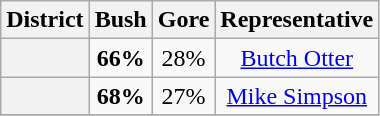<table class=wikitable>
<tr>
<th>District</th>
<th>Bush</th>
<th>Gore</th>
<th>Representative</th>
</tr>
<tr align=center>
<th></th>
<td><strong>66%</strong></td>
<td>28%</td>
<td><a href='#'>Butch Otter</a></td>
</tr>
<tr align=center>
<th></th>
<td><strong>68%</strong></td>
<td>27%</td>
<td><a href='#'>Mike Simpson</a></td>
</tr>
<tr align=center>
</tr>
</table>
